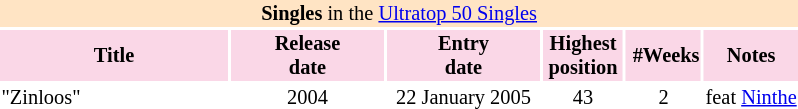<table class="toccolours vatop" style="margin:0.5em 1em 0.5em 0; font-size: 85%; text-align:center;">
<tr>
<td colspan="6" style="background:bisque;"><strong>Singles</strong> in the <a href='#'>Ultratop 50 Singles</a></td>
</tr>
<tr style="background:#fad7e7;">
<th width=150>Title</th>
<th width=100><strong>Release<br>date</strong></th>
<th width=100><strong>Entry<br>date</strong></th>
<th> <strong>Highest <br>position</strong></th>
<th> <strong>#Weeks</strong></th>
<th> <strong>Notes</strong> </th>
</tr>
<tr style="text-align:center;">
<td align=left>"Zinloos"</td>
<td>2004</td>
<td>22 January 2005</td>
<td>43</td>
<td>2</td>
<td>feat <a href='#'>Ninthe</a></td>
</tr>
</table>
